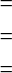<table>
<tr>
<td></td>
<td>=</td>
<td></td>
</tr>
<tr>
<td></td>
<td>=</td>
<td></td>
</tr>
<tr>
<td></td>
<td>=</td>
<td></td>
</tr>
</table>
